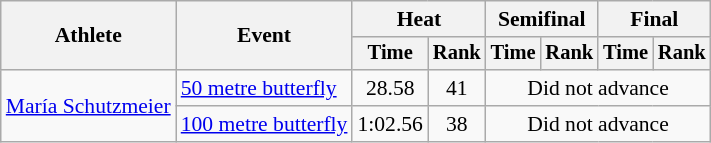<table class="wikitable" style="text-align:center; font-size:90%">
<tr>
<th rowspan="2">Athlete</th>
<th rowspan="2">Event</th>
<th colspan="2">Heat</th>
<th colspan="2">Semifinal</th>
<th colspan="2">Final</th>
</tr>
<tr style="font-size:95%">
<th>Time</th>
<th>Rank</th>
<th>Time</th>
<th>Rank</th>
<th>Time</th>
<th>Rank</th>
</tr>
<tr>
<td align=left rowspan=2><a href='#'>María Schutzmeier</a></td>
<td align=left><a href='#'>50 metre butterfly</a></td>
<td>28.58</td>
<td>41</td>
<td colspan=4>Did not advance</td>
</tr>
<tr>
<td align=left><a href='#'>100 metre butterfly</a></td>
<td>1:02.56</td>
<td>38</td>
<td colspan=4>Did not advance</td>
</tr>
</table>
